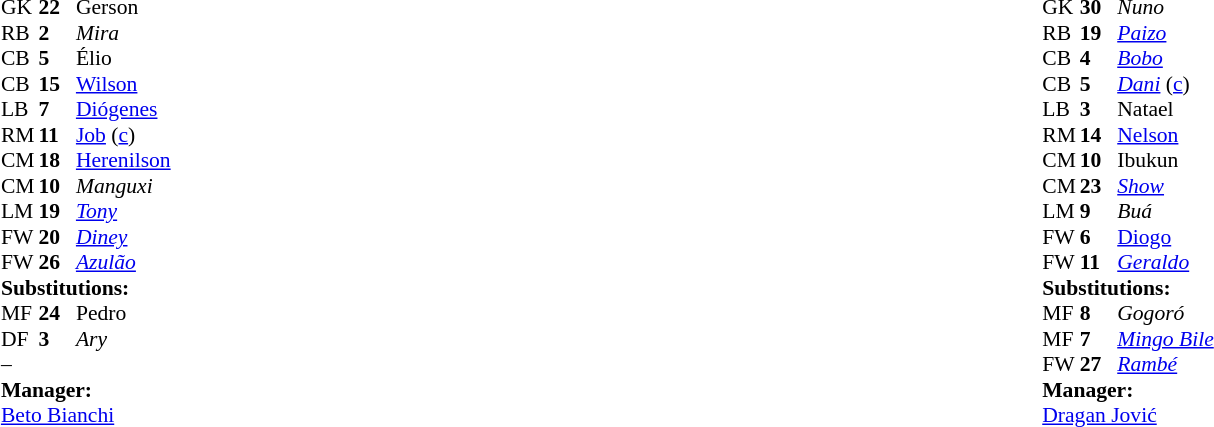<table width="100%">
<tr>
<td valign="top" width="40%"><br><table style="font-size:90%;" cellspacing="0" cellpadding="0" align="center">
<tr>
<th width=25></th>
<th width=25></th>
</tr>
<tr>
<td>GK</td>
<td><strong>22</strong></td>
<td> Gerson</td>
<td></td>
</tr>
<tr>
<td>RB</td>
<td><strong>2</strong></td>
<td> <em>Mira</em></td>
<td></td>
</tr>
<tr>
<td>CB</td>
<td><strong>5</strong></td>
<td> Élio</td>
<td></td>
</tr>
<tr>
<td>CB</td>
<td><strong>15</strong></td>
<td> <a href='#'>Wilson</a></td>
<td></td>
</tr>
<tr>
<td>LB</td>
<td><strong>7</strong></td>
<td> <a href='#'>Diógenes</a></td>
<td></td>
</tr>
<tr>
<td>RM</td>
<td><strong>11</strong></td>
<td> <a href='#'>Job</a> (<a href='#'>c</a>)</td>
<td></td>
<td></td>
</tr>
<tr>
<td>CM</td>
<td><strong>18</strong></td>
<td> <a href='#'>Herenilson</a></td>
<td></td>
</tr>
<tr>
<td>CM</td>
<td><strong>10</strong></td>
<td> <em>Manguxi</em></td>
<td></td>
</tr>
<tr>
<td>LM</td>
<td><strong>19</strong></td>
<td> <em><a href='#'>Tony</a></em></td>
<td></td>
</tr>
<tr>
<td>FW</td>
<td><strong>20</strong></td>
<td> <em><a href='#'>Diney</a></em></td>
<td></td>
<td></td>
</tr>
<tr>
<td>FW</td>
<td><strong>26</strong></td>
<td> <em><a href='#'>Azulão</a></em></td>
<td></td>
</tr>
<tr>
<td colspan=3><strong>Substitutions:</strong></td>
</tr>
<tr>
<td>MF</td>
<td><strong>24</strong></td>
<td> Pedro</td>
<td></td>
<td></td>
</tr>
<tr>
<td>DF</td>
<td><strong>3</strong></td>
<td> <em>Ary</em></td>
<td></td>
<td></td>
</tr>
<tr>
<td>–</td>
<td></td>
<td></td>
<td></td>
</tr>
<tr>
<td colspan=3><strong>Manager:</strong></td>
</tr>
<tr>
<td colspan=4> <a href='#'>Beto Bianchi</a></td>
</tr>
</table>
</td>
<td valign="top"></td>
<td valign="top" width="50%"><br><table style="font-size:90%;" cellspacing="0" cellpadding="0" align="center">
<tr>
<th width=25></th>
<th width=25></th>
</tr>
<tr>
<td>GK</td>
<td><strong>30</strong></td>
<td> <em>Nuno</em></td>
<td></td>
</tr>
<tr>
<td>RB</td>
<td><strong>19</strong></td>
<td> <em><a href='#'>Paizo</a></em></td>
<td></td>
<td></td>
</tr>
<tr>
<td>CB</td>
<td><strong>4</strong></td>
<td> <em><a href='#'>Bobo</a></em></td>
<td></td>
</tr>
<tr>
<td>CB</td>
<td><strong>5</strong></td>
<td> <em><a href='#'>Dani</a></em> (<a href='#'>c</a>)</td>
<td></td>
</tr>
<tr>
<td>LB</td>
<td><strong>3</strong></td>
<td> Natael</td>
<td></td>
</tr>
<tr>
<td>RM</td>
<td><strong>14</strong></td>
<td> <a href='#'>Nelson</a></td>
<td></td>
</tr>
<tr>
<td>CM</td>
<td><strong>10</strong></td>
<td> Ibukun</td>
<td></td>
<td></td>
</tr>
<tr>
<td>CM</td>
<td><strong>23</strong></td>
<td> <em><a href='#'>Show</a></em></td>
<td></td>
</tr>
<tr>
<td>LM</td>
<td><strong>9</strong></td>
<td> <em>Buá</em></td>
<td></td>
<td></td>
</tr>
<tr>
<td>FW</td>
<td><strong>6</strong></td>
<td> <a href='#'>Diogo</a></td>
<td></td>
</tr>
<tr>
<td>FW</td>
<td><strong>11</strong></td>
<td> <em><a href='#'>Geraldo</a></em></td>
<td></td>
</tr>
<tr>
<td colspan=3><strong>Substitutions:</strong></td>
</tr>
<tr>
<td>MF</td>
<td><strong>8</strong></td>
<td> <em>Gogoró</em></td>
<td></td>
<td></td>
</tr>
<tr>
<td>MF</td>
<td><strong>7</strong></td>
<td> <em><a href='#'>Mingo Bile</a></em></td>
<td></td>
<td></td>
</tr>
<tr>
<td>FW</td>
<td><strong>27</strong></td>
<td> <em><a href='#'>Rambé</a></em></td>
<td></td>
<td></td>
</tr>
<tr>
<td colspan=3><strong>Manager:</strong></td>
</tr>
<tr>
<td colspan=4> <a href='#'>Dragan Jović</a></td>
</tr>
</table>
</td>
</tr>
</table>
